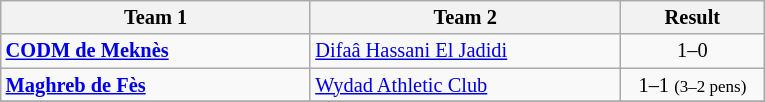<table class="wikitable" style="font-size:85%">
<tr>
<th width="200">Team 1</th>
<th width="200">Team 2</th>
<th width="90">Result</th>
</tr>
<tr>
<td><strong><a href='#'>CODM de Meknès</a></strong></td>
<td><a href='#'>Difaâ Hassani El Jadidi</a></td>
<td align=center>1–0</td>
</tr>
<tr>
<td><strong><a href='#'>Maghreb de Fès</a></strong></td>
<td><a href='#'>Wydad Athletic Club</a></td>
<td align=center>1–1 <small>(3–2 pens)</small></td>
</tr>
<tr>
</tr>
</table>
